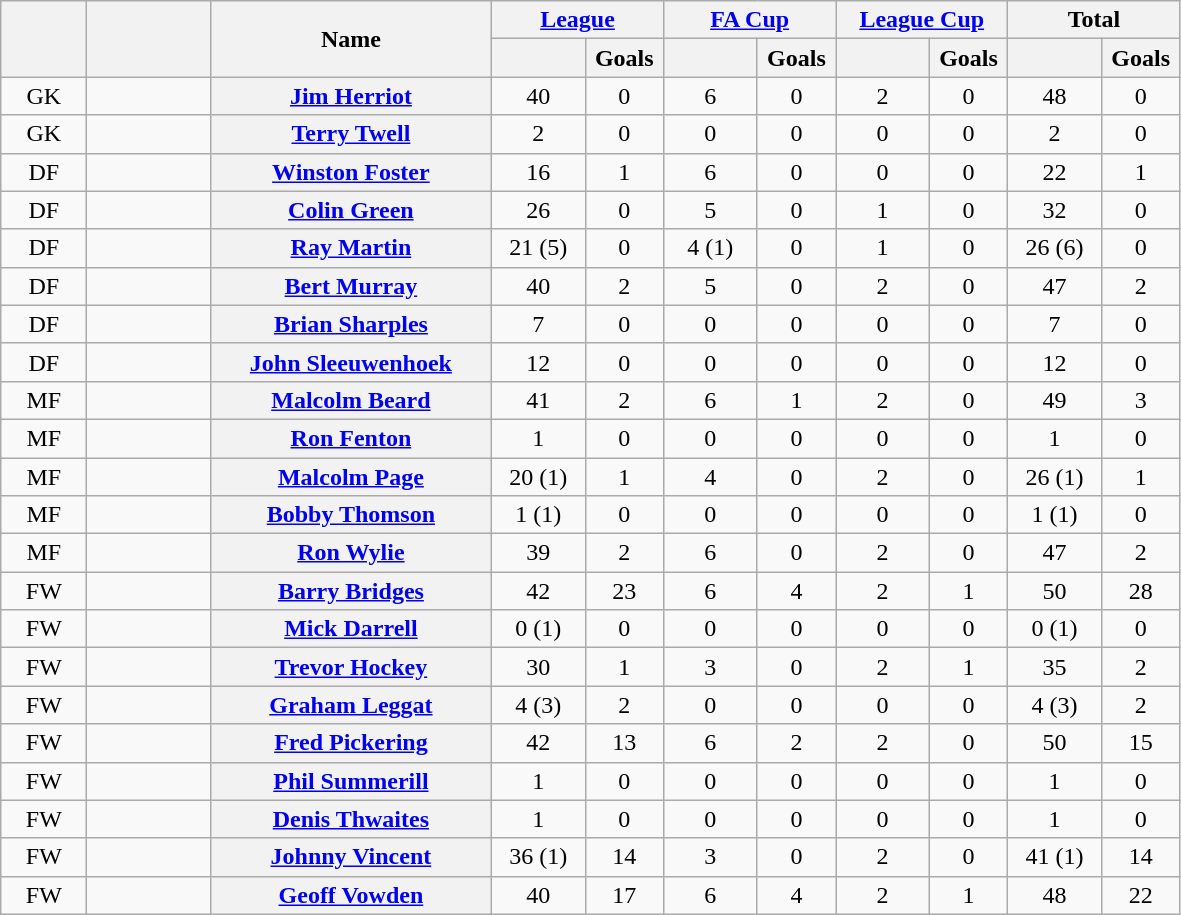<table class="wikitable plainrowheaders" style="text-align:center;">
<tr>
<th rowspan="2" scope="col" width="50"></th>
<th rowspan="2" scope="col" width="75"></th>
<th rowspan="2" scope="col" width="180" scope=col>Name</th>
<th colspan="2"><a href='#'>League</a></th>
<th colspan="2"><a href='#'>FA Cup</a></th>
<th colspan="2"><a href='#'>League Cup</a></th>
<th colspan="2">Total</th>
</tr>
<tr>
<th scope="col" width="55"></th>
<th scope="col" width="45">Goals</th>
<th scope="col" width="55"></th>
<th scope="col" width="45">Goals</th>
<th scope="col" width="55"></th>
<th scope="col" width="45">Goals</th>
<th scope="col" width="55"></th>
<th scope="col" width="45">Goals</th>
</tr>
<tr>
<td>GK</td>
<td></td>
<th scope="row"><a href='#'>Jim Herriot</a></th>
<td>40</td>
<td>0</td>
<td>6</td>
<td>0</td>
<td>2</td>
<td>0</td>
<td>48</td>
<td>0</td>
</tr>
<tr>
<td>GK</td>
<td></td>
<th scope="row"><a href='#'>Terry Twell</a></th>
<td>2</td>
<td>0</td>
<td>0</td>
<td>0</td>
<td>0</td>
<td>0</td>
<td>2</td>
<td>0</td>
</tr>
<tr>
<td>DF</td>
<td></td>
<th scope="row"><a href='#'>Winston Foster</a></th>
<td>16</td>
<td>1</td>
<td>6</td>
<td>0</td>
<td>0</td>
<td>0</td>
<td>22</td>
<td>1</td>
</tr>
<tr>
<td>DF</td>
<td></td>
<th scope="row"><a href='#'>Colin Green</a></th>
<td>26</td>
<td>0</td>
<td>5</td>
<td>0</td>
<td>1</td>
<td>0</td>
<td>32</td>
<td>0</td>
</tr>
<tr>
<td>DF</td>
<td></td>
<th scope="row"><a href='#'>Ray Martin</a></th>
<td>21 (5)</td>
<td>0</td>
<td>4 (1)</td>
<td>0</td>
<td>1</td>
<td>0</td>
<td>26 (6)</td>
<td>0</td>
</tr>
<tr>
<td>DF</td>
<td></td>
<th scope="row"><a href='#'>Bert Murray</a></th>
<td>40</td>
<td>2</td>
<td>5</td>
<td>0</td>
<td>2</td>
<td>0</td>
<td>47</td>
<td>2</td>
</tr>
<tr>
<td>DF</td>
<td></td>
<th scope="row"><a href='#'>Brian Sharples</a></th>
<td>7</td>
<td>0</td>
<td>0</td>
<td>0</td>
<td>0</td>
<td>0</td>
<td>7</td>
<td>0</td>
</tr>
<tr>
<td>DF</td>
<td></td>
<th scope="row"><a href='#'>John Sleeuwenhoek</a></th>
<td>12</td>
<td>0</td>
<td>0</td>
<td>0</td>
<td>0</td>
<td>0</td>
<td>12</td>
<td>0</td>
</tr>
<tr>
<td>MF</td>
<td></td>
<th scope="row"><a href='#'>Malcolm Beard</a></th>
<td>41</td>
<td>2</td>
<td>6</td>
<td>1</td>
<td>2</td>
<td>0</td>
<td>49</td>
<td>3</td>
</tr>
<tr>
<td>MF</td>
<td></td>
<th scope="row"><a href='#'>Ron Fenton</a> </th>
<td>1</td>
<td>0</td>
<td>0</td>
<td>0</td>
<td>0</td>
<td>0</td>
<td>1</td>
<td>0</td>
</tr>
<tr>
<td>MF</td>
<td></td>
<th scope="row"><a href='#'>Malcolm Page</a></th>
<td>20 (1)</td>
<td>1</td>
<td>4</td>
<td>0</td>
<td>2</td>
<td>0</td>
<td>26 (1)</td>
<td>1</td>
</tr>
<tr>
<td>MF</td>
<td></td>
<th scope="row"><a href='#'>Bobby Thomson</a> </th>
<td>1 (1)</td>
<td>0</td>
<td>0</td>
<td>0</td>
<td>0</td>
<td>0</td>
<td>1 (1)</td>
<td>0</td>
</tr>
<tr>
<td>MF</td>
<td></td>
<th scope="row"><a href='#'>Ron Wylie</a></th>
<td>39</td>
<td>2</td>
<td>6</td>
<td>0</td>
<td>2</td>
<td>0</td>
<td>47</td>
<td>2</td>
</tr>
<tr>
<td>FW</td>
<td></td>
<th scope="row"><a href='#'>Barry Bridges</a></th>
<td>42</td>
<td>23</td>
<td>6</td>
<td>4</td>
<td>2</td>
<td>1</td>
<td>50</td>
<td>28</td>
</tr>
<tr>
<td>FW</td>
<td></td>
<th scope="row"><a href='#'>Mick Darrell</a></th>
<td>0 (1)</td>
<td>0</td>
<td>0</td>
<td>0</td>
<td>0</td>
<td>0</td>
<td>0 (1)</td>
<td>0</td>
</tr>
<tr>
<td>FW</td>
<td></td>
<th scope="row"><a href='#'>Trevor Hockey</a></th>
<td>30</td>
<td>1</td>
<td>3</td>
<td>0</td>
<td>2</td>
<td>1</td>
<td>35</td>
<td>2</td>
</tr>
<tr>
<td>FW</td>
<td></td>
<th scope="row"><a href='#'>Graham Leggat</a></th>
<td>4 (3)</td>
<td>2</td>
<td>0</td>
<td>0</td>
<td>0</td>
<td>0</td>
<td>4 (3)</td>
<td>2</td>
</tr>
<tr>
<td>FW</td>
<td></td>
<th scope="row"><a href='#'>Fred Pickering</a></th>
<td>42</td>
<td>13</td>
<td>6</td>
<td>2</td>
<td>2</td>
<td>0</td>
<td>50</td>
<td>15</td>
</tr>
<tr>
<td>FW</td>
<td></td>
<th scope="row"><a href='#'>Phil Summerill</a></th>
<td>1</td>
<td>0</td>
<td>0</td>
<td>0</td>
<td>0</td>
<td>0</td>
<td>1</td>
<td>0</td>
</tr>
<tr>
<td>FW</td>
<td></td>
<th scope="row"><a href='#'>Denis Thwaites</a></th>
<td>1</td>
<td>0</td>
<td>0</td>
<td>0</td>
<td>0</td>
<td>0</td>
<td>1</td>
<td>0</td>
</tr>
<tr>
<td>FW</td>
<td></td>
<th scope="row"><a href='#'>Johnny Vincent</a></th>
<td>36 (1)</td>
<td>14</td>
<td>3</td>
<td>0</td>
<td>2</td>
<td>0</td>
<td>41 (1)</td>
<td>14</td>
</tr>
<tr>
<td>FW</td>
<td></td>
<th scope="row"><a href='#'>Geoff Vowden</a></th>
<td>40</td>
<td>17</td>
<td>6</td>
<td>4</td>
<td>2</td>
<td>1</td>
<td>48</td>
<td>22</td>
</tr>
</table>
